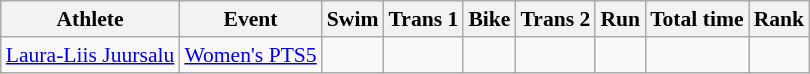<table class="wikitable" style="font-size:90%">
<tr>
<th>Athlete</th>
<th>Event</th>
<th>Swim</th>
<th>Trans 1</th>
<th>Bike</th>
<th>Trans 2</th>
<th>Run</th>
<th>Total time</th>
<th>Rank</th>
</tr>
<tr align="center">
<td align="left"><a href='#'>Laura-Liis Juursalu</a></td>
<td align="left"><a href='#'>Women's PTS5</a></td>
<td></td>
<td></td>
<td></td>
<td></td>
<td></td>
<td></td>
<td></td>
</tr>
</table>
